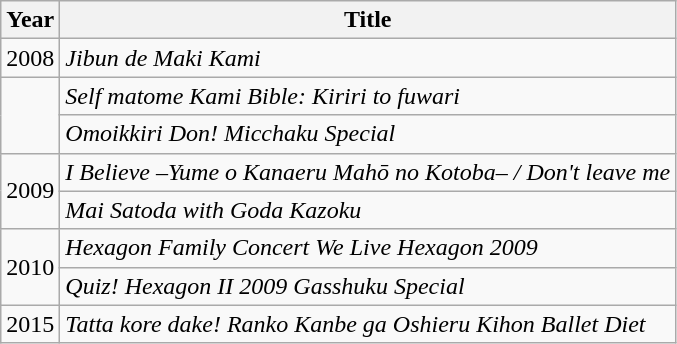<table class="wikitable">
<tr>
<th>Year</th>
<th>Title</th>
</tr>
<tr>
<td>2008</td>
<td><em>Jibun de Maki Kami</em></td>
</tr>
<tr>
<td rowspan="2"></td>
<td><em>Self matome Kami Bible: Kiriri to fuwari</em></td>
</tr>
<tr>
<td><em>Omoikkiri Don! Micchaku Special</em></td>
</tr>
<tr>
<td rowspan="2">2009</td>
<td><em>I Believe –Yume o Kanaeru Mahō no Kotoba– / Don't leave me</em></td>
</tr>
<tr>
<td><em>Mai Satoda with Goda Kazoku</em></td>
</tr>
<tr>
<td rowspan="2">2010</td>
<td><em>Hexagon Family Concert We Live Hexagon 2009</em></td>
</tr>
<tr>
<td><em>Quiz! Hexagon II 2009 Gasshuku Special</em></td>
</tr>
<tr>
<td>2015</td>
<td><em>Tatta kore dake! Ranko Kanbe ga Oshieru Kihon Ballet Diet</em></td>
</tr>
</table>
